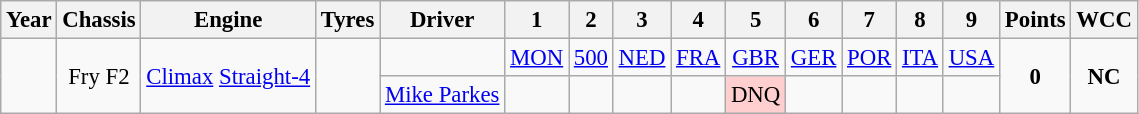<table class="wikitable" style="text-align:center; font-size:95%">
<tr>
<th>Year</th>
<th>Chassis</th>
<th>Engine</th>
<th>Tyres</th>
<th>Driver</th>
<th>1</th>
<th>2</th>
<th>3</th>
<th>4</th>
<th>5</th>
<th>6</th>
<th>7</th>
<th>8</th>
<th>9</th>
<th>Points</th>
<th>WCC</th>
</tr>
<tr>
<td rowspan="2"></td>
<td rowspan="2">Fry F2</td>
<td rowspan="2"><a href='#'>Climax</a> <a href='#'>Straight-4</a></td>
<td rowspan="2"></td>
<td></td>
<td><a href='#'>MON</a></td>
<td><a href='#'>500</a></td>
<td><a href='#'>NED</a></td>
<td><a href='#'>FRA</a></td>
<td><a href='#'>GBR</a></td>
<td><a href='#'>GER</a></td>
<td><a href='#'>POR</a></td>
<td><a href='#'>ITA</a></td>
<td><a href='#'>USA</a></td>
<td rowspan="2"><strong>0</strong></td>
<td rowspan="2"><strong>NC</strong></td>
</tr>
<tr>
<td><a href='#'>Mike Parkes</a></td>
<td></td>
<td></td>
<td></td>
<td></td>
<td style="background:#FFCFCF;">DNQ</td>
<td></td>
<td></td>
<td></td>
<td></td>
</tr>
</table>
